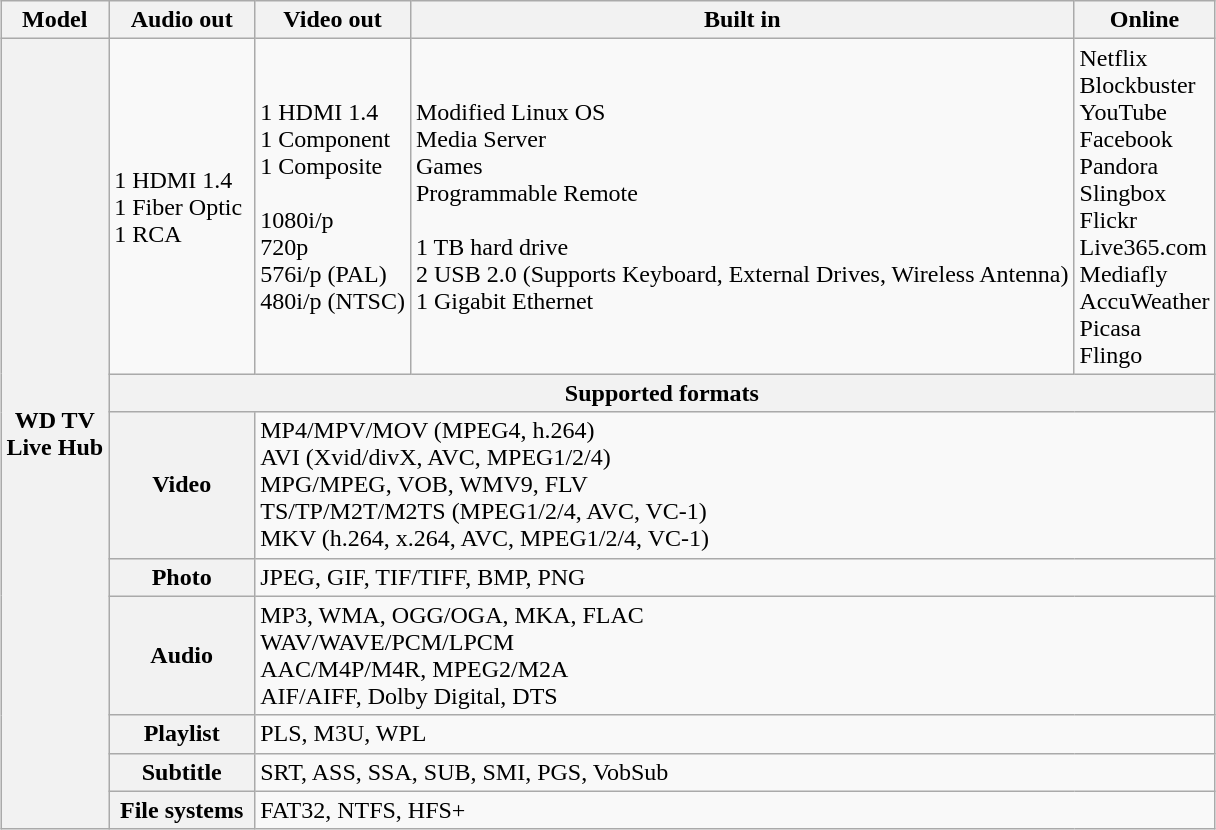<table class="wikitable" style="margin:1em auto;">
<tr>
<th>Model</th>
<th width=90>Audio out</th>
<th>Video out</th>
<th>Built in</th>
<th>Online</th>
</tr>
<tr>
<th rowspan="8"><strong>WD TV<br>Live Hub</strong></th>
<td>1 HDMI 1.4<br>1 Fiber Optic<br>1 RCA</td>
<td>1 HDMI 1.4<br>1 Component<br>1 Composite<br><br>1080i/p<br>720p<br>576i/p (PAL)<br>480i/p (NTSC)</td>
<td>Modified Linux OS<br>Media Server<br>Games<br>Programmable Remote<br><br>1 TB hard drive<br>2 USB 2.0 (Supports Keyboard, External Drives, Wireless Antenna)<br>1 Gigabit Ethernet</td>
<td>Netflix<br>Blockbuster<br>YouTube<br>Facebook<br>Pandora<br>Slingbox<br>Flickr<br>Live365.com<br>Mediafly<br>AccuWeather<br>Picasa<br>Flingo</td>
</tr>
<tr>
<th colspan="4">Supported formats</th>
</tr>
<tr>
<th>Video</th>
<td colspan="3">MP4/MPV/MOV (MPEG4, h.264)<br>AVI (Xvid/divX, AVC, MPEG1/2/4)<br>MPG/MPEG, VOB, WMV9, FLV<br>TS/TP/M2T/M2TS (MPEG1/2/4, AVC, VC-1)<br>MKV (h.264, x.264, AVC, MPEG1/2/4, VC-1)</td>
</tr>
<tr>
<th>Photo</th>
<td colspan="3">JPEG, GIF, TIF/TIFF, BMP, PNG</td>
</tr>
<tr>
<th>Audio</th>
<td colspan="3">MP3, WMA, OGG/OGA, MKA, FLAC<br>WAV/WAVE/PCM/LPCM<br>AAC/M4P/M4R, MPEG2/M2A<br>AIF/AIFF, Dolby Digital, DTS</td>
</tr>
<tr>
<th>Playlist</th>
<td colspan="3">PLS, M3U, WPL</td>
</tr>
<tr>
<th>Subtitle</th>
<td colspan="3">SRT, ASS, SSA, SUB, SMI, PGS, VobSub</td>
</tr>
<tr>
<th>File systems</th>
<td colspan="3">FAT32, NTFS, HFS+</td>
</tr>
</table>
